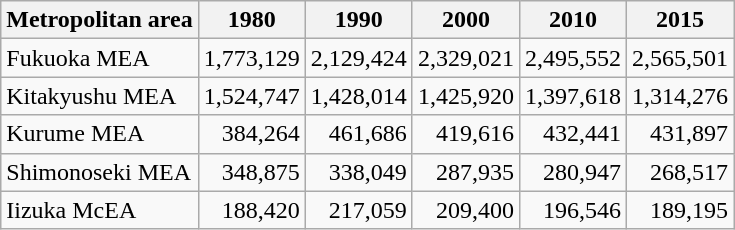<table class="wikitable" style="text-align:right;">
<tr>
<th>Metropolitan area</th>
<th>1980</th>
<th>1990</th>
<th>2000</th>
<th>2010</th>
<th>2015</th>
</tr>
<tr>
<td style="text-align:left;">Fukuoka MEA</td>
<td>1,773,129</td>
<td>2,129,424</td>
<td>2,329,021</td>
<td>2,495,552</td>
<td>2,565,501</td>
</tr>
<tr>
<td style="text-align:left;">Kitakyushu MEA</td>
<td>1,524,747</td>
<td>1,428,014</td>
<td>1,425,920</td>
<td>1,397,618</td>
<td>1,314,276</td>
</tr>
<tr>
<td style="text-align:left;">Kurume MEA</td>
<td>384,264</td>
<td>461,686</td>
<td>419,616</td>
<td>432,441</td>
<td>431,897</td>
</tr>
<tr>
<td style="text-align:left;">Shimonoseki MEA</td>
<td>348,875</td>
<td>338,049</td>
<td>287,935</td>
<td>280,947</td>
<td>268,517</td>
</tr>
<tr>
<td style="text-align:left;">Iizuka McEA</td>
<td>188,420</td>
<td>217,059</td>
<td>209,400</td>
<td>196,546</td>
<td>189,195</td>
</tr>
</table>
